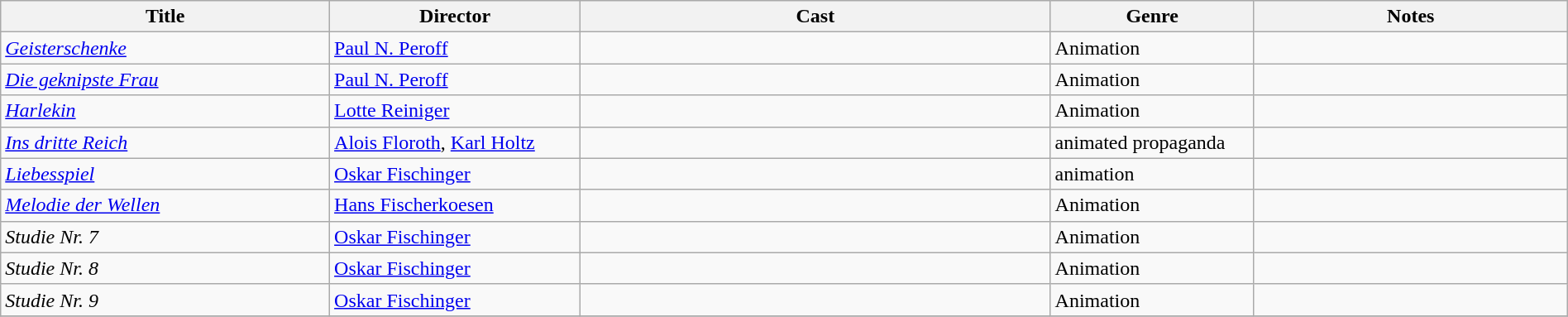<table class="wikitable" style="width:100%;">
<tr>
<th style="width:21%;">Title</th>
<th style="width:16%;">Director</th>
<th style="width:30%;">Cast</th>
<th style="width:13%;">Genre</th>
<th style="width:20%;">Notes</th>
</tr>
<tr>
<td><em><a href='#'>Geisterschenke</a></em></td>
<td><a href='#'>Paul N. Peroff</a></td>
<td></td>
<td>Animation</td>
<td></td>
</tr>
<tr>
<td><em><a href='#'>Die geknipste Frau</a></em></td>
<td><a href='#'>Paul N. Peroff</a></td>
<td></td>
<td>Animation</td>
<td></td>
</tr>
<tr>
<td><em><a href='#'>Harlekin</a></em></td>
<td><a href='#'>Lotte Reiniger</a></td>
<td></td>
<td>Animation</td>
<td></td>
</tr>
<tr>
<td><em><a href='#'>Ins dritte Reich</a></em></td>
<td><a href='#'>Alois Floroth</a>, <a href='#'>Karl Holtz</a></td>
<td></td>
<td>animated propaganda</td>
<td></td>
</tr>
<tr>
<td><em><a href='#'>Liebesspiel</a></em></td>
<td><a href='#'>Oskar Fischinger</a></td>
<td></td>
<td>animation</td>
<td></td>
</tr>
<tr>
<td><em><a href='#'>Melodie der Wellen</a></em></td>
<td><a href='#'>Hans Fischerkoesen</a></td>
<td></td>
<td>Animation</td>
<td></td>
</tr>
<tr>
<td><em>Studie Nr. 7</em></td>
<td><a href='#'>Oskar Fischinger</a></td>
<td></td>
<td>Animation</td>
<td></td>
</tr>
<tr>
<td><em>Studie Nr. 8</em></td>
<td><a href='#'>Oskar Fischinger</a></td>
<td></td>
<td>Animation</td>
<td></td>
</tr>
<tr>
<td><em>Studie Nr. 9</em></td>
<td><a href='#'>Oskar Fischinger</a></td>
<td></td>
<td>Animation</td>
<td></td>
</tr>
<tr>
</tr>
</table>
